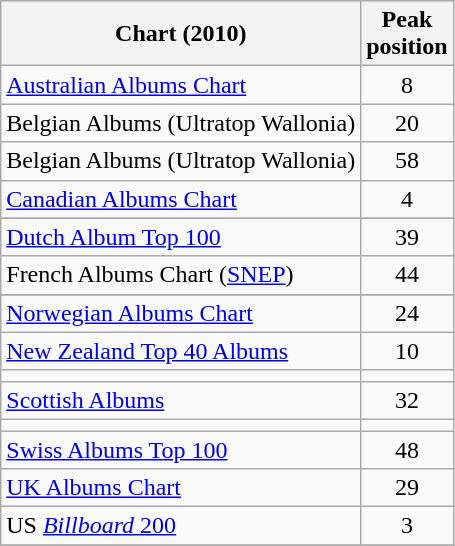<table class="wikitable sortable">
<tr>
<th>Chart (2010)</th>
<th>Peak<br>position</th>
</tr>
<tr>
<td><a href='#'>Australian Albums Chart</a></td>
<td align=center>8</td>
</tr>
<tr>
<td>Belgian Albums (Ultratop Wallonia)</td>
<td align=center>20</td>
</tr>
<tr>
<td>Belgian Albums (Ultratop Wallonia)</td>
<td align="center">58</td>
</tr>
<tr>
<td><a href='#'>Canadian Albums Chart</a></td>
<td align=center>4</td>
</tr>
<tr>
</tr>
<tr>
<td><a href='#'>Dutch Album Top 100</a></td>
<td align=center>39</td>
</tr>
<tr>
<td>French Albums Chart (<a href='#'>SNEP</a>)</td>
<td align=center>44</td>
</tr>
<tr>
</tr>
<tr>
<td><a href='#'>Norwegian Albums Chart</a></td>
<td align=center>24</td>
</tr>
<tr>
<td><a href='#'>New Zealand Top 40 Albums</a></td>
<td align=center>10</td>
</tr>
<tr>
<td></td>
</tr>
<tr>
<td><a href='#'>Scottish Albums</a></td>
<td align="center">32</td>
</tr>
<tr>
<td></td>
</tr>
<tr>
<td><a href='#'>Swiss Albums Top 100</a></td>
<td align=center>48</td>
</tr>
<tr>
<td><a href='#'>UK Albums Chart</a></td>
<td align=center>29</td>
</tr>
<tr>
<td>US <a href='#'><em>Billboard</em> 200</a></td>
<td align=center>3</td>
</tr>
<tr>
</tr>
</table>
